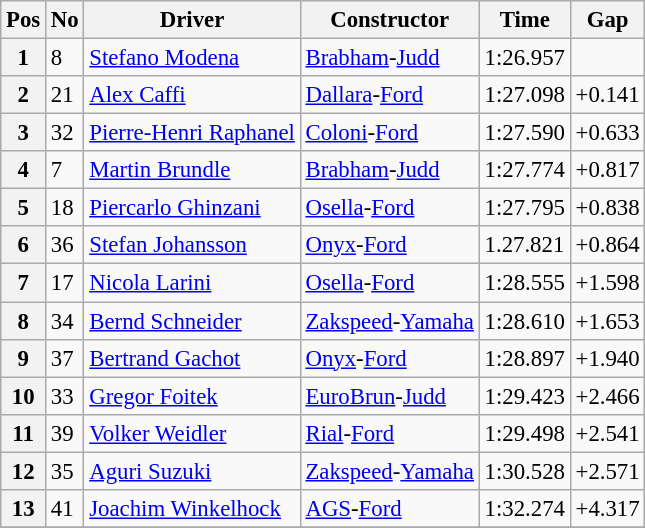<table class="wikitable sortable" style="font-size: 95%;">
<tr>
<th>Pos</th>
<th>No</th>
<th>Driver</th>
<th>Constructor</th>
<th>Time</th>
<th>Gap</th>
</tr>
<tr>
<th>1</th>
<td>8</td>
<td> <a href='#'>Stefano Modena</a></td>
<td><a href='#'>Brabham</a>-<a href='#'>Judd</a></td>
<td>1:26.957</td>
<td></td>
</tr>
<tr>
<th>2</th>
<td>21</td>
<td> <a href='#'>Alex Caffi</a></td>
<td><a href='#'>Dallara</a>-<a href='#'>Ford</a></td>
<td>1:27.098</td>
<td>+0.141</td>
</tr>
<tr>
<th>3</th>
<td>32</td>
<td> <a href='#'>Pierre-Henri Raphanel</a></td>
<td><a href='#'>Coloni</a>-<a href='#'>Ford</a></td>
<td>1:27.590</td>
<td>+0.633</td>
</tr>
<tr>
<th>4</th>
<td>7</td>
<td> <a href='#'>Martin Brundle</a></td>
<td><a href='#'>Brabham</a>-<a href='#'>Judd</a></td>
<td>1:27.774</td>
<td>+0.817</td>
</tr>
<tr>
<th>5</th>
<td>18</td>
<td> <a href='#'>Piercarlo Ghinzani</a></td>
<td><a href='#'>Osella</a>-<a href='#'>Ford</a></td>
<td>1:27.795</td>
<td>+0.838</td>
</tr>
<tr>
<th>6</th>
<td>36</td>
<td> <a href='#'>Stefan Johansson</a></td>
<td><a href='#'>Onyx</a>-<a href='#'>Ford</a></td>
<td>1.27.821</td>
<td>+0.864</td>
</tr>
<tr>
<th>7</th>
<td>17</td>
<td> <a href='#'>Nicola Larini</a></td>
<td><a href='#'>Osella</a>-<a href='#'>Ford</a></td>
<td>1:28.555</td>
<td>+1.598</td>
</tr>
<tr>
<th>8</th>
<td>34</td>
<td> <a href='#'>Bernd Schneider</a></td>
<td><a href='#'>Zakspeed</a>-<a href='#'>Yamaha</a></td>
<td>1:28.610</td>
<td>+1.653</td>
</tr>
<tr>
<th>9</th>
<td>37</td>
<td> <a href='#'>Bertrand Gachot</a></td>
<td><a href='#'>Onyx</a>-<a href='#'>Ford</a></td>
<td>1:28.897</td>
<td>+1.940</td>
</tr>
<tr>
<th>10</th>
<td>33</td>
<td> <a href='#'>Gregor Foitek</a></td>
<td><a href='#'>EuroBrun</a>-<a href='#'>Judd</a></td>
<td>1:29.423</td>
<td>+2.466</td>
</tr>
<tr>
<th>11</th>
<td>39</td>
<td> <a href='#'>Volker Weidler</a></td>
<td><a href='#'>Rial</a>-<a href='#'>Ford</a></td>
<td>1:29.498</td>
<td>+2.541</td>
</tr>
<tr>
<th>12</th>
<td>35</td>
<td> <a href='#'>Aguri Suzuki</a></td>
<td><a href='#'>Zakspeed</a>-<a href='#'>Yamaha</a></td>
<td>1:30.528</td>
<td>+2.571</td>
</tr>
<tr>
<th>13</th>
<td>41</td>
<td> <a href='#'>Joachim Winkelhock</a></td>
<td><a href='#'>AGS</a>-<a href='#'>Ford</a></td>
<td>1:32.274</td>
<td>+4.317</td>
</tr>
<tr>
</tr>
</table>
